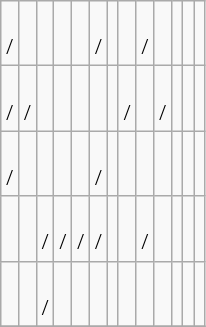<table class="wikitable" border="1" style="text-align:center">
<tr>
<td><br> / </td>
<td><br></td>
<td><br></td>
<td><br></td>
<td><br></td>
<td><br> / </td>
<td><br></td>
<td><br></td>
<td><br> / </td>
<td><br></td>
<td></td>
<td></td>
<td></td>
</tr>
<tr>
<td><br> / </td>
<td><br> / </td>
<td><br></td>
<td><br></td>
<td><br></td>
<td><br></td>
<td><br></td>
<td><br> / </td>
<td><br></td>
<td><br> / </td>
<td><br></td>
<td><br></td>
<td><br></td>
</tr>
<tr>
<td><br> / </td>
<td><br></td>
<td><br></td>
<td><br></td>
<td><br></td>
<td><br> / </td>
<td></td>
<td></td>
<td></td>
<td></td>
<td></td>
<td></td>
<td></td>
</tr>
<tr>
<td><br></td>
<td><br></td>
<td><br> / </td>
<td><br> / </td>
<td><br> / </td>
<td><br> / </td>
<td><br></td>
<td><br></td>
<td><br> / </td>
<td></td>
<td></td>
<td></td>
<td></td>
</tr>
<tr>
<td><br></td>
<td><br></td>
<td><br> / </td>
<td></td>
<td></td>
<td></td>
<td></td>
<td></td>
<td></td>
<td></td>
<td></td>
<td></td>
<td></td>
</tr>
<tr>
</tr>
</table>
